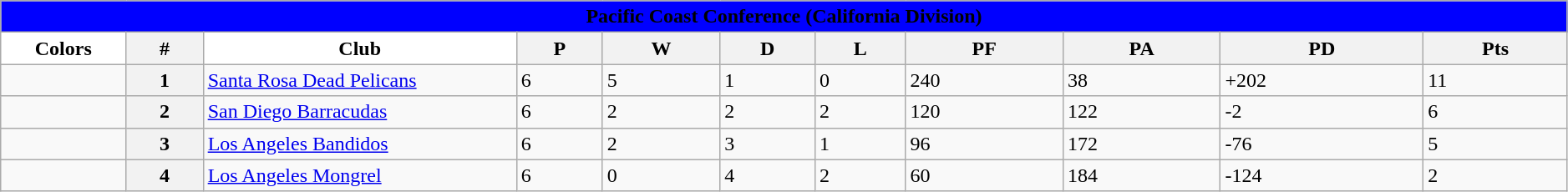<table class="wikitable sortable" style="width: 99%">
<tr>
<td colspan="11" align="center" bgcolor="blue"><strong><span>Pacific Coast Conference (California Division)</span></strong> </td>
</tr>
<tr>
<th style="background:white; width:8%">Colors</th>
<th>#</th>
<th style="background:white; width:20%">Club</th>
<th>P</th>
<th>W</th>
<th>D</th>
<th>L</th>
<th>PF</th>
<th>PA</th>
<th>PD</th>
<th>Pts</th>
</tr>
<tr>
<td></td>
<th>1</th>
<td><a href='#'>Santa Rosa Dead Pelicans</a></td>
<td>6</td>
<td>5</td>
<td>1</td>
<td>0</td>
<td>240</td>
<td>38</td>
<td>+202</td>
<td>11</td>
</tr>
<tr>
<td></td>
<th>2</th>
<td><a href='#'>San Diego Barracudas</a></td>
<td>6</td>
<td>2</td>
<td>2</td>
<td>2</td>
<td>120</td>
<td>122</td>
<td>-2</td>
<td>6</td>
</tr>
<tr>
<td></td>
<th>3</th>
<td><a href='#'>Los Angeles Bandidos</a></td>
<td>6</td>
<td>2</td>
<td>3</td>
<td>1</td>
<td>96</td>
<td>172</td>
<td>-76</td>
<td>5</td>
</tr>
<tr>
<td></td>
<th>4</th>
<td><a href='#'>Los Angeles Mongrel</a></td>
<td>6</td>
<td>0</td>
<td>4</td>
<td>2</td>
<td>60</td>
<td>184</td>
<td>-124</td>
<td>2</td>
</tr>
</table>
